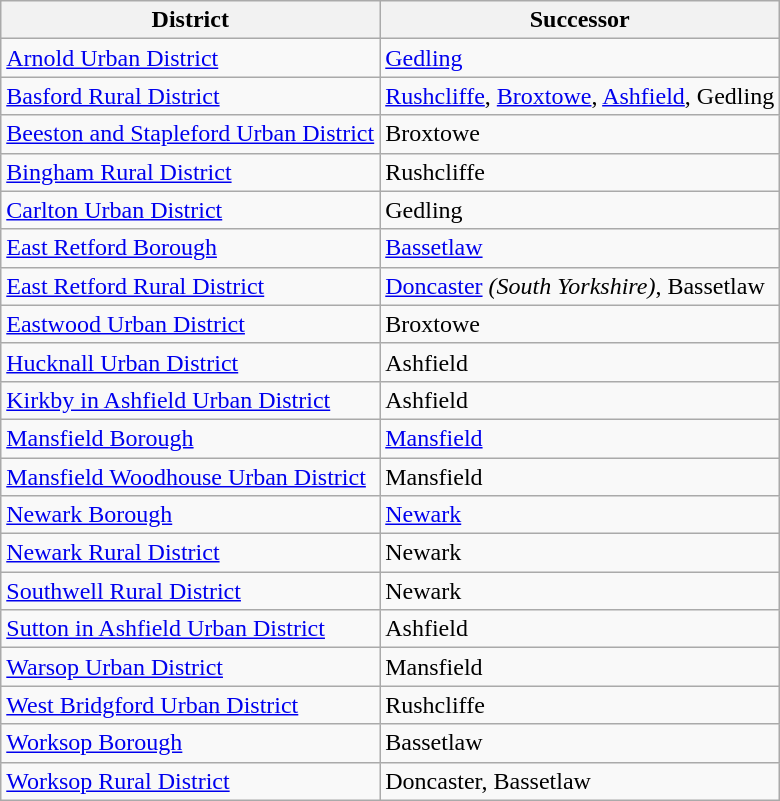<table class="wikitable">
<tr>
<th>District</th>
<th>Successor</th>
</tr>
<tr>
<td><a href='#'>Arnold Urban District</a></td>
<td><a href='#'>Gedling</a></td>
</tr>
<tr>
<td><a href='#'>Basford Rural District</a></td>
<td><a href='#'>Rushcliffe</a>, <a href='#'>Broxtowe</a>, <a href='#'>Ashfield</a>, Gedling</td>
</tr>
<tr>
<td><a href='#'>Beeston and Stapleford Urban District</a></td>
<td>Broxtowe</td>
</tr>
<tr>
<td><a href='#'>Bingham Rural District</a></td>
<td>Rushcliffe</td>
</tr>
<tr>
<td><a href='#'>Carlton Urban District</a></td>
<td>Gedling</td>
</tr>
<tr>
<td><a href='#'>East Retford Borough</a></td>
<td><a href='#'>Bassetlaw</a></td>
</tr>
<tr>
<td><a href='#'>East Retford Rural District</a></td>
<td><a href='#'>Doncaster</a> <em>(South Yorkshire)</em>, Bassetlaw</td>
</tr>
<tr>
<td><a href='#'>Eastwood Urban District</a></td>
<td>Broxtowe</td>
</tr>
<tr>
<td><a href='#'>Hucknall Urban District</a></td>
<td>Ashfield</td>
</tr>
<tr>
<td><a href='#'>Kirkby in Ashfield Urban District</a></td>
<td>Ashfield</td>
</tr>
<tr>
<td><a href='#'>Mansfield Borough</a></td>
<td><a href='#'>Mansfield</a></td>
</tr>
<tr>
<td><a href='#'>Mansfield Woodhouse Urban District</a></td>
<td>Mansfield</td>
</tr>
<tr>
<td><a href='#'>Newark Borough</a></td>
<td><a href='#'>Newark</a></td>
</tr>
<tr>
<td><a href='#'>Newark Rural District</a></td>
<td>Newark</td>
</tr>
<tr>
<td><a href='#'>Southwell Rural District</a></td>
<td>Newark</td>
</tr>
<tr>
<td><a href='#'>Sutton in Ashfield Urban District</a></td>
<td>Ashfield</td>
</tr>
<tr>
<td><a href='#'>Warsop Urban District</a></td>
<td>Mansfield</td>
</tr>
<tr>
<td><a href='#'>West Bridgford Urban District</a></td>
<td>Rushcliffe</td>
</tr>
<tr>
<td><a href='#'>Worksop Borough</a></td>
<td>Bassetlaw</td>
</tr>
<tr>
<td><a href='#'>Worksop Rural District</a></td>
<td>Doncaster, Bassetlaw</td>
</tr>
</table>
